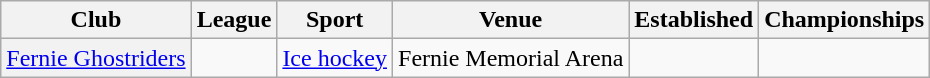<table class="wikitable sortable">
<tr>
<th scope="col">Club</th>
<th scope="col">League</th>
<th scope="col">Sport</th>
<th scope="col">Venue</th>
<th scope="col">Established</th>
<th scope="col">Championships</th>
</tr>
<tr>
<th scope="row" style="font-weight: normal;"><a href='#'>Fernie Ghostriders</a></th>
<td></td>
<td><a href='#'>Ice hockey</a></td>
<td>Fernie Memorial Arena</td>
<td></td>
<td></td>
</tr>
</table>
